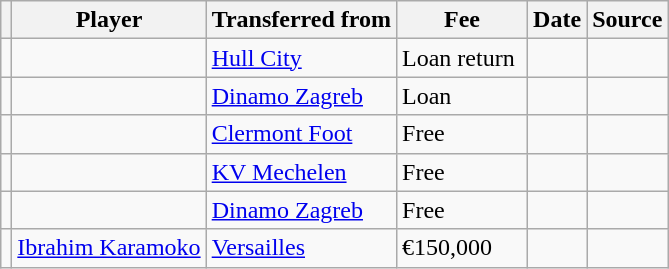<table class="wikitable plainrowheaders sortable">
<tr>
<th></th>
<th scope="col">Player</th>
<th>Transferred from</th>
<th style="width: 80px;">Fee</th>
<th scope="col">Date</th>
<th scope="col">Source</th>
</tr>
<tr>
<td align="center"></td>
<td></td>
<td> <a href='#'>Hull City</a></td>
<td>Loan return</td>
<td></td>
<td></td>
</tr>
<tr>
<td align="center"></td>
<td></td>
<td> <a href='#'>Dinamo Zagreb</a></td>
<td>Loan</td>
<td></td>
<td></td>
</tr>
<tr>
<td align="center"></td>
<td></td>
<td> <a href='#'>Clermont Foot</a></td>
<td>Free</td>
<td></td>
<td></td>
</tr>
<tr>
<td align="center"></td>
<td></td>
<td> <a href='#'>KV Mechelen</a></td>
<td>Free</td>
<td></td>
<td></td>
</tr>
<tr>
<td align="center"></td>
<td></td>
<td> <a href='#'>Dinamo Zagreb</a></td>
<td>Free</td>
<td></td>
<td></td>
</tr>
<tr>
<td align="center"></td>
<td> <a href='#'>Ibrahim Karamoko</a></td>
<td> <a href='#'>Versailles</a></td>
<td>€150,000</td>
<td></td>
<td></td>
</tr>
</table>
